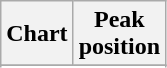<table class="wikitable sortable plainrowheaders" style="text-align:center;">
<tr>
<th scope="col">Chart</th>
<th scope="col">Peak<br>position</th>
</tr>
<tr>
</tr>
<tr>
</tr>
<tr>
</tr>
</table>
